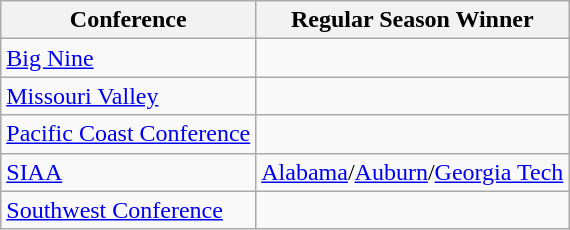<table class="wikitable">
<tr>
<th>Conference</th>
<th>Regular Season Winner</th>
</tr>
<tr>
<td><a href='#'>Big Nine</a></td>
<td></td>
</tr>
<tr>
<td><a href='#'>Missouri Valley</a></td>
<td></td>
</tr>
<tr>
<td><a href='#'>Pacific Coast Conference</a></td>
<td></td>
</tr>
<tr>
<td><a href='#'>SIAA</a></td>
<td><a href='#'>Alabama</a>/<a href='#'>Auburn</a>/<a href='#'>Georgia Tech</a></td>
</tr>
<tr>
<td><a href='#'>Southwest Conference</a></td>
<td></td>
</tr>
</table>
